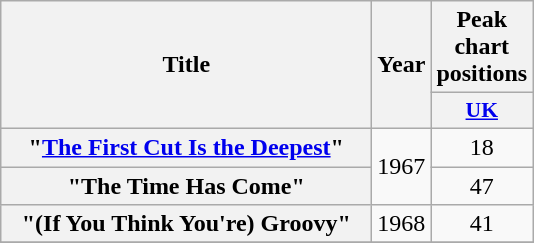<table class="wikitable plainrowheaders" style="text-align:center;">
<tr>
<th rowspan="2" scope="col" style="width:15em;">Title</th>
<th rowspan="2" scope="col" style="width:1em;">Year</th>
<th colspan="1" scope="col">Peak chart<br>positions</th>
</tr>
<tr>
<th scope="col" style="width:3em;font-size:90%;"><a href='#'>UK</a><br></th>
</tr>
<tr>
<th scope="row">"<a href='#'>The First Cut Is the Deepest</a>"</th>
<td rowspan="2">1967</td>
<td>18</td>
</tr>
<tr>
<th scope="row">"The Time Has Come"</th>
<td>47</td>
</tr>
<tr>
<th scope="row">"(If You Think You're) Groovy"</th>
<td>1968</td>
<td>41</td>
</tr>
<tr>
</tr>
</table>
